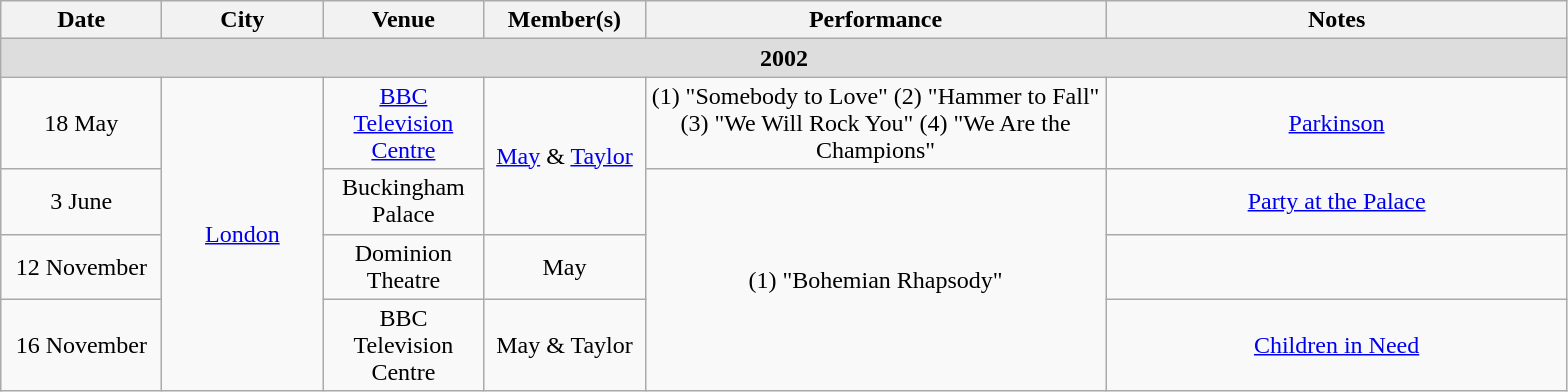<table class="wikitable" style="text-align:center;">
<tr>
<th style="width:100px;">Date</th>
<th style="width:100px;">City</th>
<th style="width:100px;">Venue</th>
<th style="width:100px;">Member(s)</th>
<th style="width:300px;">Performance</th>
<th style="width:300px;">Notes</th>
</tr>
<tr style="background:#ddd;">
<td colspan="6"><strong>2002</strong></td>
</tr>
<tr>
<td>18 May</td>
<td rowspan="4"><a href='#'>London</a></td>
<td><a href='#'>BBC Television Centre</a></td>
<td rowspan="2"><a href='#'>May</a> & <a href='#'>Taylor</a></td>
<td>(1) "Somebody to Love" (2) "Hammer to Fall" <br> (3) "We Will Rock You" (4) "We Are the Champions"</td>
<td><a href='#'>Parkinson</a></td>
</tr>
<tr>
<td>3 June</td>
<td>Buckingham Palace</td>
<td rowspan="3">(1) "Bohemian Rhapsody"</td>
<td><a href='#'>Party at the Palace</a></td>
</tr>
<tr>
<td>12 November</td>
<td>Dominion Theatre</td>
<td>May</td>
<td></td>
</tr>
<tr>
<td>16 November</td>
<td>BBC Television Centre</td>
<td>May & Taylor</td>
<td><a href='#'>Children in Need</a></td>
</tr>
</table>
